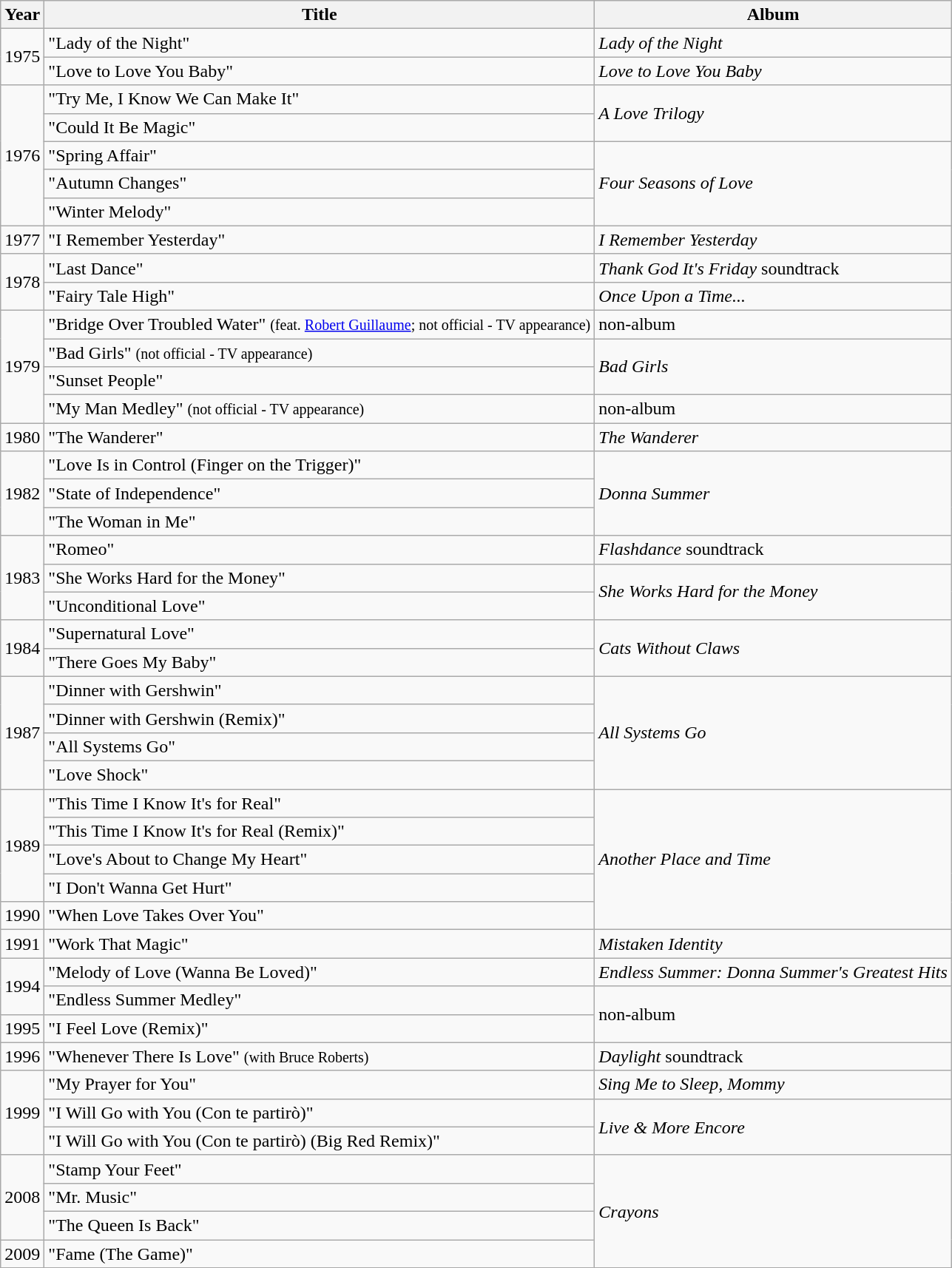<table class="wikitable">
<tr>
<th>Year</th>
<th>Title</th>
<th>Album</th>
</tr>
<tr>
<td rowspan="2">1975</td>
<td>"Lady of the Night"</td>
<td><em>Lady of the Night</em></td>
</tr>
<tr>
<td>"Love to Love You Baby"</td>
<td><em>Love to Love You Baby</em></td>
</tr>
<tr>
<td rowspan="5">1976</td>
<td>"Try Me, I Know We Can Make It"</td>
<td rowspan="2"><em>A Love Trilogy</em></td>
</tr>
<tr>
<td>"Could It Be Magic"</td>
</tr>
<tr>
<td>"Spring Affair"</td>
<td rowspan="3"><em>Four Seasons of Love</em></td>
</tr>
<tr>
<td>"Autumn Changes"</td>
</tr>
<tr>
<td>"Winter Melody"</td>
</tr>
<tr>
<td>1977</td>
<td>"I Remember Yesterday"</td>
<td><em>I Remember Yesterday</em></td>
</tr>
<tr>
<td rowspan="2">1978</td>
<td>"Last Dance"</td>
<td><em>Thank God It's Friday</em> soundtrack</td>
</tr>
<tr>
<td>"Fairy Tale High"</td>
<td><em>Once Upon a Time...</em></td>
</tr>
<tr>
<td rowspan="4">1979</td>
<td>"Bridge Over Troubled Water" <small>(feat. <a href='#'>Robert Guillaume</a>; not official - TV appearance)</small></td>
<td>non-album</td>
</tr>
<tr>
<td>"Bad Girls" <small>(not official - TV appearance)</small></td>
<td rowspan="2"><em>Bad Girls</em></td>
</tr>
<tr>
<td>"Sunset People"</td>
</tr>
<tr>
<td>"My Man Medley" <small>(not official - TV appearance)</small></td>
<td>non-album</td>
</tr>
<tr>
<td>1980</td>
<td>"The Wanderer"</td>
<td><em>The Wanderer</em></td>
</tr>
<tr>
<td rowspan="3">1982</td>
<td>"Love Is in Control (Finger on the Trigger)"</td>
<td rowspan="3"><em>Donna Summer</em></td>
</tr>
<tr>
<td>"State of Independence"</td>
</tr>
<tr>
<td>"The Woman in Me"</td>
</tr>
<tr>
<td rowspan="3">1983</td>
<td>"Romeo"</td>
<td><em>Flashdance</em> soundtrack</td>
</tr>
<tr>
<td>"She Works Hard for the Money"</td>
<td rowspan="2"><em>She Works Hard for the Money</em></td>
</tr>
<tr>
<td>"Unconditional Love"</td>
</tr>
<tr>
<td rowspan="2">1984</td>
<td>"Supernatural Love"</td>
<td rowspan="2"><em>Cats Without Claws</em></td>
</tr>
<tr>
<td>"There Goes My Baby"</td>
</tr>
<tr>
<td rowspan="4">1987</td>
<td>"Dinner with Gershwin"</td>
<td rowspan="4"><em>All Systems Go</em></td>
</tr>
<tr>
<td>"Dinner with Gershwin (Remix)"</td>
</tr>
<tr>
<td>"All Systems Go"</td>
</tr>
<tr>
<td>"Love Shock"</td>
</tr>
<tr>
<td rowspan="4">1989</td>
<td>"This Time I Know It's for Real"</td>
<td rowspan="5"><em>Another Place and Time</em></td>
</tr>
<tr>
<td>"This Time I Know It's for Real (Remix)"</td>
</tr>
<tr>
<td>"Love's About to Change My Heart"</td>
</tr>
<tr>
<td>"I Don't Wanna Get Hurt"</td>
</tr>
<tr>
<td>1990</td>
<td>"When Love Takes Over You"</td>
</tr>
<tr>
<td>1991</td>
<td>"Work That Magic"</td>
<td><em>Mistaken Identity</em></td>
</tr>
<tr>
<td rowspan="2">1994</td>
<td>"Melody of Love (Wanna Be Loved)"</td>
<td><em>Endless Summer: Donna Summer's Greatest Hits</em></td>
</tr>
<tr>
<td>"Endless Summer Medley"</td>
<td rowspan="2">non-album</td>
</tr>
<tr>
<td>1995</td>
<td>"I Feel Love (Remix)"</td>
</tr>
<tr>
<td>1996</td>
<td>"Whenever There Is Love" <small>(with Bruce Roberts)</small></td>
<td><em>Daylight</em> soundtrack</td>
</tr>
<tr>
<td rowspan="3">1999</td>
<td>"My Prayer for You"</td>
<td><em>Sing Me to Sleep, Mommy</em></td>
</tr>
<tr>
<td>"I Will Go with You (Con te partirò)"</td>
<td rowspan="2"><em>Live & More Encore</em></td>
</tr>
<tr>
<td>"I Will Go with You (Con te partirò) (Big Red Remix)"</td>
</tr>
<tr>
<td rowspan="3">2008</td>
<td>"Stamp Your Feet"</td>
<td rowspan="4"><em>Crayons</em></td>
</tr>
<tr>
<td>"Mr. Music"</td>
</tr>
<tr>
<td>"The Queen Is Back"</td>
</tr>
<tr>
<td>2009</td>
<td>"Fame (The Game)"</td>
</tr>
</table>
